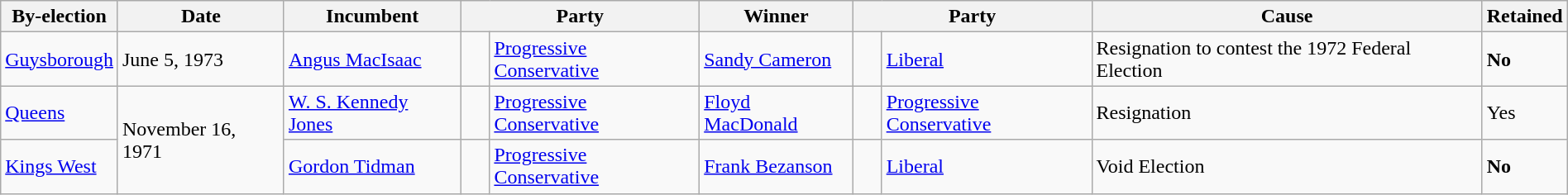<table class=wikitable style="width:100%">
<tr>
<th>By-election</th>
<th>Date</th>
<th>Incumbent</th>
<th colspan=2>Party</th>
<th>Winner</th>
<th colspan=2>Party</th>
<th>Cause</th>
<th>Retained</th>
</tr>
<tr>
<td><a href='#'>Guysborough</a></td>
<td>June 5, 1973</td>
<td><a href='#'>Angus MacIsaac</a></td>
<td>    </td>
<td><a href='#'>Progressive Conservative</a></td>
<td><a href='#'>Sandy Cameron</a></td>
<td>    </td>
<td><a href='#'>Liberal</a></td>
<td>Resignation to contest the 1972 Federal Election</td>
<td><strong>No</strong></td>
</tr>
<tr>
<td><a href='#'>Queens</a></td>
<td rowspan="2">November 16, 1971</td>
<td><a href='#'>W. S. Kennedy Jones</a></td>
<td>    </td>
<td><a href='#'>Progressive Conservative</a></td>
<td><a href='#'>Floyd MacDonald</a></td>
<td>    </td>
<td><a href='#'>Progressive Conservative</a></td>
<td>Resignation</td>
<td>Yes</td>
</tr>
<tr>
<td><a href='#'>Kings West</a></td>
<td><a href='#'>Gordon Tidman</a></td>
<td>    </td>
<td><a href='#'>Progressive Conservative</a></td>
<td><a href='#'>Frank Bezanson</a></td>
<td>    </td>
<td><a href='#'>Liberal</a></td>
<td>Void Election</td>
<td><strong>No</strong></td>
</tr>
</table>
